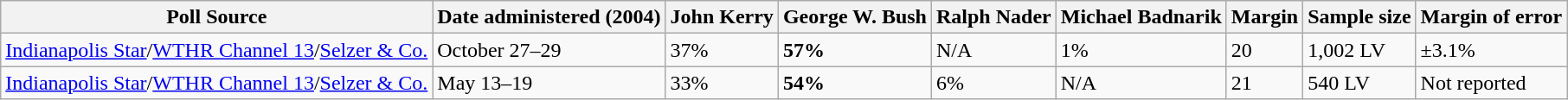<table class="wikitable">
<tr>
<th>Poll Source</th>
<th>Date administered (2004)</th>
<th>John Kerry</th>
<th>George W. Bush</th>
<th>Ralph Nader</th>
<th>Michael Badnarik</th>
<th>Margin</th>
<th>Sample size</th>
<th>Margin of error</th>
</tr>
<tr>
<td><a href='#'>Indianapolis Star</a>/<a href='#'>WTHR Channel 13</a>/<a href='#'>Selzer & Co.</a></td>
<td>October 27–29</td>
<td>37%</td>
<td><strong>57%</strong></td>
<td>N/A</td>
<td>1%</td>
<td>20</td>
<td>1,002 LV</td>
<td>±3.1%</td>
</tr>
<tr>
<td><a href='#'>Indianapolis Star</a>/<a href='#'>WTHR Channel 13</a>/<a href='#'>Selzer & Co.</a></td>
<td>May 13–19</td>
<td>33%</td>
<td><strong>54%</strong></td>
<td>6%</td>
<td>N/A</td>
<td>21</td>
<td>540 LV</td>
<td>Not reported</td>
</tr>
</table>
